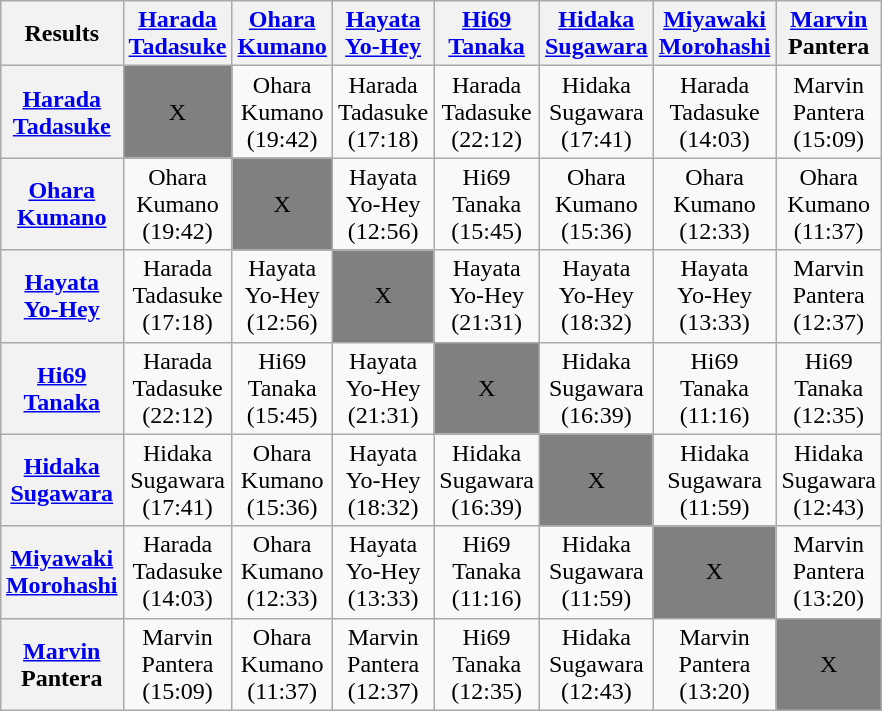<table class="wikitable" style="text-align:center; margin: 1em auto 1em auto">
<tr align="center">
<th>Results</th>
<th><a href='#'>Harada</a><br><a href='#'>Tadasuke</a></th>
<th><a href='#'>Ohara</a><br><a href='#'>Kumano</a></th>
<th><a href='#'>Hayata</a><br><a href='#'>Yo-Hey</a></th>
<th><a href='#'>Hi69</a><br><a href='#'>Tanaka</a></th>
<th><a href='#'>Hidaka</a><br><a href='#'>Sugawara</a></th>
<th><a href='#'>Miyawaki</a><br><a href='#'>Morohashi</a></th>
<th><a href='#'>Marvin</a><br>Pantera</th>
</tr>
<tr align="center">
<th><a href='#'>Harada</a><br><a href='#'>Tadasuke</a></th>
<td bgcolor=grey>X</td>
<td>Ohara<br>Kumano<br>(19:42)</td>
<td>Harada<br>Tadasuke<br>(17:18)</td>
<td>Harada<br>Tadasuke<br>(22:12)</td>
<td>Hidaka<br>Sugawara<br>(17:41)</td>
<td>Harada<br>Tadasuke<br>(14:03)</td>
<td>Marvin<br>Pantera<br>(15:09)</td>
</tr>
<tr align="center">
<th><a href='#'>Ohara</a><br><a href='#'>Kumano</a></th>
<td>Ohara<br>Kumano<br>(19:42)</td>
<td bgcolor=grey>X</td>
<td>Hayata<br>Yo-Hey<br>(12:56)</td>
<td>Hi69<br>Tanaka<br>(15:45)</td>
<td>Ohara<br>Kumano<br>(15:36)</td>
<td>Ohara<br>Kumano<br>(12:33)</td>
<td>Ohara<br>Kumano<br>(11:37)</td>
</tr>
<tr align="center">
<th><a href='#'>Hayata</a><br><a href='#'>Yo-Hey</a></th>
<td>Harada<br>Tadasuke<br>(17:18)</td>
<td>Hayata<br>Yo-Hey<br>(12:56)</td>
<td bgcolor=grey>X</td>
<td>Hayata<br>Yo-Hey<br>(21:31)</td>
<td>Hayata<br>Yo-Hey<br>(18:32)</td>
<td>Hayata<br>Yo-Hey<br>(13:33)</td>
<td>Marvin<br>Pantera<br>(12:37)</td>
</tr>
<tr align="center">
<th><a href='#'>Hi69</a><br><a href='#'>Tanaka</a></th>
<td>Harada<br>Tadasuke<br>(22:12)</td>
<td>Hi69<br>Tanaka<br>(15:45)</td>
<td>Hayata<br>Yo-Hey<br>(21:31)</td>
<td bgcolor=grey>X</td>
<td>Hidaka<br>Sugawara<br>(16:39)</td>
<td>Hi69<br>Tanaka<br>(11:16)</td>
<td>Hi69<br>Tanaka<br>(12:35)</td>
</tr>
<tr align="center">
<th><a href='#'>Hidaka</a><br><a href='#'>Sugawara</a></th>
<td>Hidaka<br>Sugawara<br>(17:41)</td>
<td>Ohara<br>Kumano<br>(15:36)</td>
<td>Hayata<br>Yo-Hey<br>(18:32)</td>
<td>Hidaka<br>Sugawara<br>(16:39)</td>
<td bgcolor=grey>X</td>
<td>Hidaka<br>Sugawara<br>(11:59)</td>
<td>Hidaka<br>Sugawara<br>(12:43)</td>
</tr>
<tr align="center">
<th><a href='#'>Miyawaki</a><br><a href='#'>Morohashi</a></th>
<td>Harada<br>Tadasuke<br>(14:03)</td>
<td>Ohara<br>Kumano<br>(12:33)</td>
<td>Hayata<br>Yo-Hey<br>(13:33)</td>
<td>Hi69<br>Tanaka<br>(11:16)</td>
<td>Hidaka<br>Sugawara<br>(11:59)</td>
<td bgcolor=grey>X</td>
<td>Marvin<br>Pantera<br>(13:20)</td>
</tr>
<tr align="center">
<th><a href='#'>Marvin</a><br>Pantera</th>
<td>Marvin<br>Pantera<br>(15:09)</td>
<td>Ohara<br>Kumano<br>(11:37)</td>
<td>Marvin<br>Pantera<br>(12:37)</td>
<td>Hi69<br>Tanaka<br>(12:35)</td>
<td>Hidaka<br>Sugawara<br>(12:43)</td>
<td>Marvin<br>Pantera<br>(13:20)</td>
<td bgcolor=grey>X</td>
</tr>
</table>
